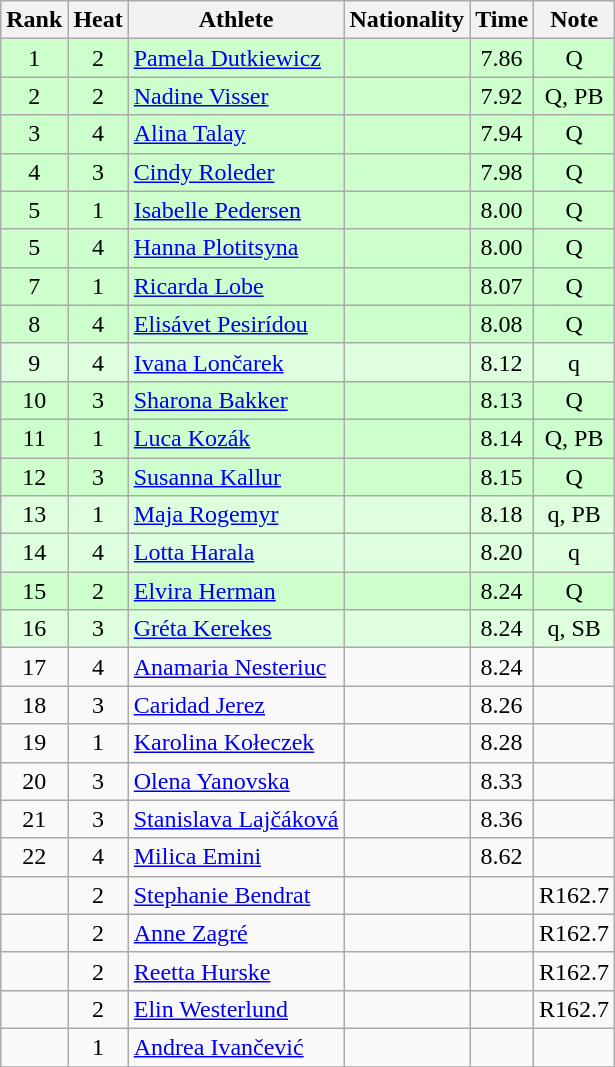<table class="wikitable sortable" style="text-align:center">
<tr>
<th>Rank</th>
<th>Heat</th>
<th>Athlete</th>
<th>Nationality</th>
<th>Time</th>
<th>Note</th>
</tr>
<tr bgcolor=ccffcc>
<td>1</td>
<td>2</td>
<td align=left><a href='#'>Pamela Dutkiewicz</a></td>
<td align=left></td>
<td>7.86</td>
<td>Q</td>
</tr>
<tr bgcolor=ccffcc>
<td>2</td>
<td>2</td>
<td align=left><a href='#'>Nadine Visser</a></td>
<td align=left></td>
<td>7.92</td>
<td>Q, PB</td>
</tr>
<tr bgcolor=ccffcc>
<td>3</td>
<td>4</td>
<td align=left><a href='#'>Alina Talay</a></td>
<td align=left></td>
<td>7.94</td>
<td>Q</td>
</tr>
<tr bgcolor=ccffcc>
<td>4</td>
<td>3</td>
<td align=left><a href='#'>Cindy Roleder</a></td>
<td align=left></td>
<td>7.98</td>
<td>Q</td>
</tr>
<tr bgcolor=ccffcc>
<td>5</td>
<td>1</td>
<td align=left><a href='#'>Isabelle Pedersen</a></td>
<td align=left></td>
<td>8.00</td>
<td>Q</td>
</tr>
<tr bgcolor=ccffcc>
<td>5</td>
<td>4</td>
<td align=left><a href='#'>Hanna Plotitsyna</a></td>
<td align=left></td>
<td>8.00</td>
<td>Q</td>
</tr>
<tr bgcolor=ccffcc>
<td>7</td>
<td>1</td>
<td align=left><a href='#'>Ricarda Lobe</a></td>
<td align=left></td>
<td>8.07</td>
<td>Q</td>
</tr>
<tr bgcolor=ccffcc>
<td>8</td>
<td>4</td>
<td align=left><a href='#'>Elisávet Pesirídou</a></td>
<td align=left></td>
<td>8.08</td>
<td>Q</td>
</tr>
<tr bgcolor=ddffdd>
<td>9</td>
<td>4</td>
<td align=left><a href='#'>Ivana Lončarek</a></td>
<td align=left></td>
<td>8.12</td>
<td>q</td>
</tr>
<tr bgcolor=ccffcc>
<td>10</td>
<td>3</td>
<td align=left><a href='#'>Sharona Bakker</a></td>
<td align=left></td>
<td>8.13</td>
<td>Q</td>
</tr>
<tr bgcolor=ccffcc>
<td>11</td>
<td>1</td>
<td align=left><a href='#'>Luca Kozák</a></td>
<td align=left></td>
<td>8.14</td>
<td>Q, PB</td>
</tr>
<tr bgcolor=ccffcc>
<td>12</td>
<td>3</td>
<td align=left><a href='#'>Susanna Kallur</a></td>
<td align=left></td>
<td>8.15</td>
<td>Q</td>
</tr>
<tr bgcolor=ddffdd>
<td>13</td>
<td>1</td>
<td align=left><a href='#'>Maja Rogemyr</a></td>
<td align=left></td>
<td>8.18</td>
<td>q, PB</td>
</tr>
<tr bgcolor=ddffdd>
<td>14</td>
<td>4</td>
<td align=left><a href='#'>Lotta Harala</a></td>
<td align=left></td>
<td>8.20</td>
<td>q</td>
</tr>
<tr bgcolor=ccffcc>
<td>15</td>
<td>2</td>
<td align=left><a href='#'>Elvira Herman</a></td>
<td align=left></td>
<td>8.24</td>
<td>Q</td>
</tr>
<tr bgcolor=ddffdd>
<td>16</td>
<td>3</td>
<td align=left><a href='#'>Gréta Kerekes</a></td>
<td align=left></td>
<td>8.24</td>
<td>q, SB</td>
</tr>
<tr>
<td>17</td>
<td>4</td>
<td align=left><a href='#'>Anamaria Nesteriuc</a></td>
<td align=left></td>
<td>8.24</td>
<td></td>
</tr>
<tr>
<td>18</td>
<td>3</td>
<td align=left><a href='#'>Caridad Jerez</a></td>
<td align=left></td>
<td>8.26</td>
<td></td>
</tr>
<tr>
<td>19</td>
<td>1</td>
<td align=left><a href='#'>Karolina Kołeczek</a></td>
<td align=left></td>
<td>8.28</td>
<td></td>
</tr>
<tr>
<td>20</td>
<td>3</td>
<td align=left><a href='#'>Olena Yanovska</a></td>
<td align=left></td>
<td>8.33</td>
<td></td>
</tr>
<tr>
<td>21</td>
<td>3</td>
<td align=left><a href='#'>Stanislava Lajčáková</a></td>
<td align=left></td>
<td>8.36</td>
<td></td>
</tr>
<tr>
<td>22</td>
<td>4</td>
<td align=left><a href='#'>Milica Emini</a></td>
<td align=left></td>
<td>8.62</td>
<td></td>
</tr>
<tr>
<td></td>
<td>2</td>
<td align=left><a href='#'>Stephanie Bendrat</a></td>
<td align=left></td>
<td></td>
<td>R162.7</td>
</tr>
<tr>
<td></td>
<td>2</td>
<td align=left><a href='#'>Anne Zagré</a></td>
<td align=left></td>
<td></td>
<td>R162.7</td>
</tr>
<tr>
<td></td>
<td>2</td>
<td align=left><a href='#'>Reetta Hurske</a></td>
<td align=left></td>
<td></td>
<td>R162.7</td>
</tr>
<tr>
<td></td>
<td>2</td>
<td align=left><a href='#'>Elin Westerlund</a></td>
<td align=left></td>
<td></td>
<td>R162.7</td>
</tr>
<tr>
<td></td>
<td>1</td>
<td align=left><a href='#'>Andrea Ivančević</a></td>
<td align=left></td>
<td></td>
<td></td>
</tr>
<tr>
</tr>
</table>
